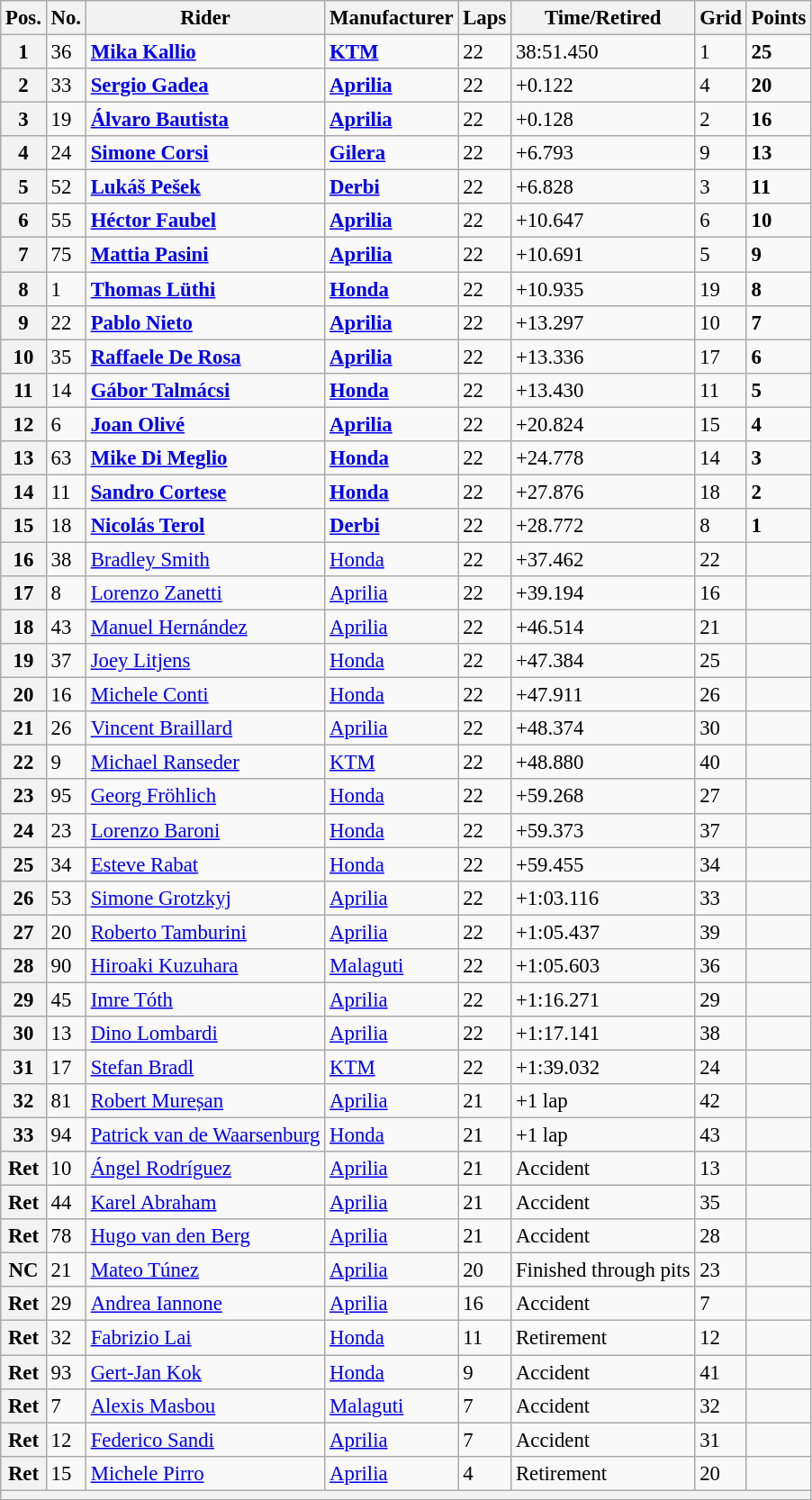<table class="wikitable" style="font-size: 95%;">
<tr>
<th>Pos.</th>
<th>No.</th>
<th>Rider</th>
<th>Manufacturer</th>
<th>Laps</th>
<th>Time/Retired</th>
<th>Grid</th>
<th>Points</th>
</tr>
<tr>
<th>1</th>
<td>36</td>
<td> <strong><a href='#'>Mika Kallio</a></strong></td>
<td><strong><a href='#'>KTM</a></strong></td>
<td>22</td>
<td>38:51.450</td>
<td>1</td>
<td><strong>25</strong></td>
</tr>
<tr>
<th>2</th>
<td>33</td>
<td> <strong><a href='#'>Sergio Gadea</a></strong></td>
<td><strong><a href='#'>Aprilia</a></strong></td>
<td>22</td>
<td>+0.122</td>
<td>4</td>
<td><strong>20</strong></td>
</tr>
<tr>
<th>3</th>
<td>19</td>
<td> <strong><a href='#'>Álvaro Bautista</a></strong></td>
<td><strong><a href='#'>Aprilia</a></strong></td>
<td>22</td>
<td>+0.128</td>
<td>2</td>
<td><strong>16</strong></td>
</tr>
<tr>
<th>4</th>
<td>24</td>
<td> <strong><a href='#'>Simone Corsi</a></strong></td>
<td><strong><a href='#'>Gilera</a></strong></td>
<td>22</td>
<td>+6.793</td>
<td>9</td>
<td><strong>13</strong></td>
</tr>
<tr>
<th>5</th>
<td>52</td>
<td> <strong><a href='#'>Lukáš Pešek</a></strong></td>
<td><strong><a href='#'>Derbi</a></strong></td>
<td>22</td>
<td>+6.828</td>
<td>3</td>
<td><strong>11</strong></td>
</tr>
<tr>
<th>6</th>
<td>55</td>
<td> <strong><a href='#'>Héctor Faubel</a></strong></td>
<td><strong><a href='#'>Aprilia</a></strong></td>
<td>22</td>
<td>+10.647</td>
<td>6</td>
<td><strong>10</strong></td>
</tr>
<tr>
<th>7</th>
<td>75</td>
<td> <strong><a href='#'>Mattia Pasini</a></strong></td>
<td><strong><a href='#'>Aprilia</a></strong></td>
<td>22</td>
<td>+10.691</td>
<td>5</td>
<td><strong>9</strong></td>
</tr>
<tr>
<th>8</th>
<td>1</td>
<td> <strong><a href='#'>Thomas Lüthi</a></strong></td>
<td><strong><a href='#'>Honda</a></strong></td>
<td>22</td>
<td>+10.935</td>
<td>19</td>
<td><strong>8</strong></td>
</tr>
<tr>
<th>9</th>
<td>22</td>
<td> <strong><a href='#'>Pablo Nieto</a></strong></td>
<td><strong><a href='#'>Aprilia</a></strong></td>
<td>22</td>
<td>+13.297</td>
<td>10</td>
<td><strong>7</strong></td>
</tr>
<tr>
<th>10</th>
<td>35</td>
<td> <strong><a href='#'>Raffaele De Rosa</a></strong></td>
<td><strong><a href='#'>Aprilia</a></strong></td>
<td>22</td>
<td>+13.336</td>
<td>17</td>
<td><strong>6</strong></td>
</tr>
<tr>
<th>11</th>
<td>14</td>
<td> <strong><a href='#'>Gábor Talmácsi</a></strong></td>
<td><strong><a href='#'>Honda</a></strong></td>
<td>22</td>
<td>+13.430</td>
<td>11</td>
<td><strong>5</strong></td>
</tr>
<tr>
<th>12</th>
<td>6</td>
<td> <strong><a href='#'>Joan Olivé</a></strong></td>
<td><strong><a href='#'>Aprilia</a></strong></td>
<td>22</td>
<td>+20.824</td>
<td>15</td>
<td><strong>4</strong></td>
</tr>
<tr>
<th>13</th>
<td>63</td>
<td> <strong><a href='#'>Mike Di Meglio</a></strong></td>
<td><strong><a href='#'>Honda</a></strong></td>
<td>22</td>
<td>+24.778</td>
<td>14</td>
<td><strong>3</strong></td>
</tr>
<tr>
<th>14</th>
<td>11</td>
<td> <strong><a href='#'>Sandro Cortese</a></strong></td>
<td><strong><a href='#'>Honda</a></strong></td>
<td>22</td>
<td>+27.876</td>
<td>18</td>
<td><strong>2</strong></td>
</tr>
<tr>
<th>15</th>
<td>18</td>
<td> <strong><a href='#'>Nicolás Terol</a></strong></td>
<td><strong><a href='#'>Derbi</a></strong></td>
<td>22</td>
<td>+28.772</td>
<td>8</td>
<td><strong>1</strong></td>
</tr>
<tr>
<th>16</th>
<td>38</td>
<td> <a href='#'>Bradley Smith</a></td>
<td><a href='#'>Honda</a></td>
<td>22</td>
<td>+37.462</td>
<td>22</td>
<td></td>
</tr>
<tr>
<th>17</th>
<td>8</td>
<td> <a href='#'>Lorenzo Zanetti</a></td>
<td><a href='#'>Aprilia</a></td>
<td>22</td>
<td>+39.194</td>
<td>16</td>
<td></td>
</tr>
<tr>
<th>18</th>
<td>43</td>
<td> <a href='#'>Manuel Hernández</a></td>
<td><a href='#'>Aprilia</a></td>
<td>22</td>
<td>+46.514</td>
<td>21</td>
<td></td>
</tr>
<tr>
<th>19</th>
<td>37</td>
<td> <a href='#'>Joey Litjens</a></td>
<td><a href='#'>Honda</a></td>
<td>22</td>
<td>+47.384</td>
<td>25</td>
<td></td>
</tr>
<tr>
<th>20</th>
<td>16</td>
<td> <a href='#'>Michele Conti</a></td>
<td><a href='#'>Honda</a></td>
<td>22</td>
<td>+47.911</td>
<td>26</td>
<td></td>
</tr>
<tr>
<th>21</th>
<td>26</td>
<td> <a href='#'>Vincent Braillard</a></td>
<td><a href='#'>Aprilia</a></td>
<td>22</td>
<td>+48.374</td>
<td>30</td>
<td></td>
</tr>
<tr>
<th>22</th>
<td>9</td>
<td> <a href='#'>Michael Ranseder</a></td>
<td><a href='#'>KTM</a></td>
<td>22</td>
<td>+48.880</td>
<td>40</td>
<td></td>
</tr>
<tr>
<th>23</th>
<td>95</td>
<td> <a href='#'>Georg Fröhlich</a></td>
<td><a href='#'>Honda</a></td>
<td>22</td>
<td>+59.268</td>
<td>27</td>
<td></td>
</tr>
<tr>
<th>24</th>
<td>23</td>
<td> <a href='#'>Lorenzo Baroni</a></td>
<td><a href='#'>Honda</a></td>
<td>22</td>
<td>+59.373</td>
<td>37</td>
<td></td>
</tr>
<tr>
<th>25</th>
<td>34</td>
<td> <a href='#'>Esteve Rabat</a></td>
<td><a href='#'>Honda</a></td>
<td>22</td>
<td>+59.455</td>
<td>34</td>
<td></td>
</tr>
<tr>
<th>26</th>
<td>53</td>
<td> <a href='#'>Simone Grotzkyj</a></td>
<td><a href='#'>Aprilia</a></td>
<td>22</td>
<td>+1:03.116</td>
<td>33</td>
<td></td>
</tr>
<tr>
<th>27</th>
<td>20</td>
<td> <a href='#'>Roberto Tamburini</a></td>
<td><a href='#'>Aprilia</a></td>
<td>22</td>
<td>+1:05.437</td>
<td>39</td>
<td></td>
</tr>
<tr>
<th>28</th>
<td>90</td>
<td> <a href='#'>Hiroaki Kuzuhara</a></td>
<td><a href='#'>Malaguti</a></td>
<td>22</td>
<td>+1:05.603</td>
<td>36</td>
<td></td>
</tr>
<tr>
<th>29</th>
<td>45</td>
<td> <a href='#'>Imre Tóth</a></td>
<td><a href='#'>Aprilia</a></td>
<td>22</td>
<td>+1:16.271</td>
<td>29</td>
<td></td>
</tr>
<tr>
<th>30</th>
<td>13</td>
<td> <a href='#'>Dino Lombardi</a></td>
<td><a href='#'>Aprilia</a></td>
<td>22</td>
<td>+1:17.141</td>
<td>38</td>
<td></td>
</tr>
<tr>
<th>31</th>
<td>17</td>
<td> <a href='#'>Stefan Bradl</a></td>
<td><a href='#'>KTM</a></td>
<td>22</td>
<td>+1:39.032</td>
<td>24</td>
<td></td>
</tr>
<tr>
<th>32</th>
<td>81</td>
<td> <a href='#'>Robert Mureșan</a></td>
<td><a href='#'>Aprilia</a></td>
<td>21</td>
<td>+1 lap</td>
<td>42</td>
<td></td>
</tr>
<tr>
<th>33</th>
<td>94</td>
<td> <a href='#'>Patrick van de Waarsenburg</a></td>
<td><a href='#'>Honda</a></td>
<td>21</td>
<td>+1 lap</td>
<td>43</td>
<td></td>
</tr>
<tr>
<th>Ret</th>
<td>10</td>
<td> <a href='#'>Ángel Rodríguez</a></td>
<td><a href='#'>Aprilia</a></td>
<td>21</td>
<td>Accident</td>
<td>13</td>
<td></td>
</tr>
<tr>
<th>Ret</th>
<td>44</td>
<td> <a href='#'>Karel Abraham</a></td>
<td><a href='#'>Aprilia</a></td>
<td>21</td>
<td>Accident</td>
<td>35</td>
<td></td>
</tr>
<tr>
<th>Ret</th>
<td>78</td>
<td> <a href='#'>Hugo van den Berg</a></td>
<td><a href='#'>Aprilia</a></td>
<td>21</td>
<td>Accident</td>
<td>28</td>
<td></td>
</tr>
<tr>
<th>NC</th>
<td>21</td>
<td> <a href='#'>Mateo Túnez</a></td>
<td><a href='#'>Aprilia</a></td>
<td>20</td>
<td>Finished through pits</td>
<td>23</td>
<td></td>
</tr>
<tr>
<th>Ret</th>
<td>29</td>
<td> <a href='#'>Andrea Iannone</a></td>
<td><a href='#'>Aprilia</a></td>
<td>16</td>
<td>Accident</td>
<td>7</td>
<td></td>
</tr>
<tr>
<th>Ret</th>
<td>32</td>
<td> <a href='#'>Fabrizio Lai</a></td>
<td><a href='#'>Honda</a></td>
<td>11</td>
<td>Retirement</td>
<td>12</td>
<td></td>
</tr>
<tr>
<th>Ret</th>
<td>93</td>
<td> <a href='#'>Gert-Jan Kok</a></td>
<td><a href='#'>Honda</a></td>
<td>9</td>
<td>Accident</td>
<td>41</td>
<td></td>
</tr>
<tr>
<th>Ret</th>
<td>7</td>
<td> <a href='#'>Alexis Masbou</a></td>
<td><a href='#'>Malaguti</a></td>
<td>7</td>
<td>Accident</td>
<td>32</td>
<td></td>
</tr>
<tr>
<th>Ret</th>
<td>12</td>
<td> <a href='#'>Federico Sandi</a></td>
<td><a href='#'>Aprilia</a></td>
<td>7</td>
<td>Accident</td>
<td>31</td>
<td></td>
</tr>
<tr>
<th>Ret</th>
<td>15</td>
<td> <a href='#'>Michele Pirro</a></td>
<td><a href='#'>Aprilia</a></td>
<td>4</td>
<td>Retirement</td>
<td>20</td>
<td></td>
</tr>
<tr>
<th colspan=8></th>
</tr>
<tr>
</tr>
</table>
